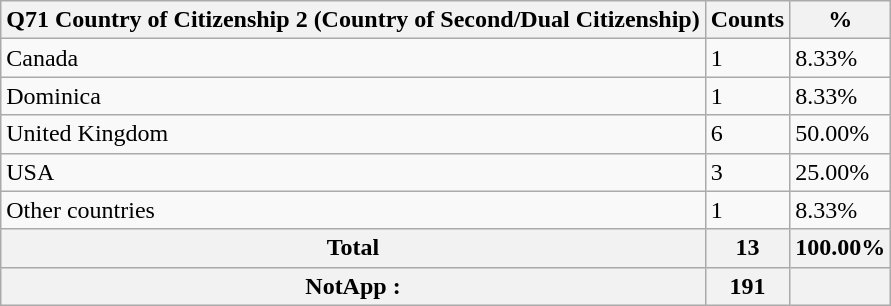<table class="wikitable sortable">
<tr>
<th>Q71 Country of Citizenship 2 (Country of Second/Dual Citizenship)</th>
<th>Counts</th>
<th>%</th>
</tr>
<tr>
<td>Canada</td>
<td>1</td>
<td>8.33%</td>
</tr>
<tr>
<td>Dominica</td>
<td>1</td>
<td>8.33%</td>
</tr>
<tr>
<td>United Kingdom</td>
<td>6</td>
<td>50.00%</td>
</tr>
<tr>
<td>USA</td>
<td>3</td>
<td>25.00%</td>
</tr>
<tr>
<td>Other countries</td>
<td>1</td>
<td>8.33%</td>
</tr>
<tr>
<th>Total</th>
<th>13</th>
<th>100.00%</th>
</tr>
<tr>
<th>NotApp :</th>
<th>191</th>
<th></th>
</tr>
</table>
